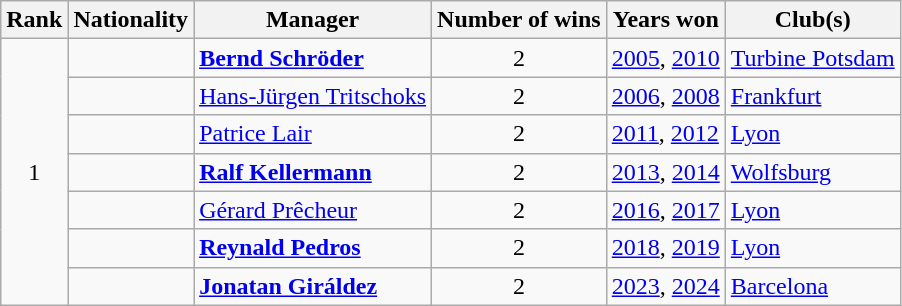<table class="wikitable" style="text-align:center;">
<tr>
<th>Rank</th>
<th>Nationality</th>
<th>Manager</th>
<th>Number of wins</th>
<th>Years won</th>
<th>Club(s)</th>
</tr>
<tr>
<td rowspan=7>1</td>
<td></td>
<td align=left><strong><a href='#'>Bernd Schröder</a></strong></td>
<td>2</td>
<td style="text-align:left;"><a href='#'>2005</a>, <a href='#'>2010</a></td>
<td align=left><a href='#'>Turbine Potsdam</a></td>
</tr>
<tr>
<td></td>
<td align=left><a href='#'>Hans-Jürgen Tritschoks</a></td>
<td>2</td>
<td style="text-align:left;"><a href='#'>2006</a>, <a href='#'>2008</a></td>
<td align=left><a href='#'>Frankfurt</a></td>
</tr>
<tr>
<td></td>
<td align=left><a href='#'>Patrice Lair</a></td>
<td>2</td>
<td style="text-align:left;"><a href='#'>2011</a>, <a href='#'>2012</a></td>
<td align=left><a href='#'>Lyon</a></td>
</tr>
<tr>
<td></td>
<td align=left><strong><a href='#'>Ralf Kellermann</a></strong></td>
<td>2</td>
<td style="text-align:left;"><a href='#'>2013</a>, <a href='#'>2014</a></td>
<td align=left><a href='#'>Wolfsburg</a></td>
</tr>
<tr>
<td></td>
<td align=left><a href='#'>Gérard Prêcheur</a></td>
<td>2</td>
<td style="text-align:left;"><a href='#'>2016</a>, <a href='#'>2017</a></td>
<td align=left><a href='#'>Lyon</a></td>
</tr>
<tr>
<td></td>
<td align=left><strong><a href='#'>Reynald Pedros</a></strong></td>
<td>2</td>
<td style="text-align:left;"><a href='#'>2018</a>, <a href='#'>2019</a></td>
<td align=left><a href='#'>Lyon</a></td>
</tr>
<tr>
<td></td>
<td align=left><strong><a href='#'>Jonatan Giráldez</a></strong></td>
<td>2</td>
<td style="text-align:left;"><a href='#'>2023</a>, <a href='#'>2024</a></td>
<td align=left><a href='#'>Barcelona</a></td>
</tr>
</table>
